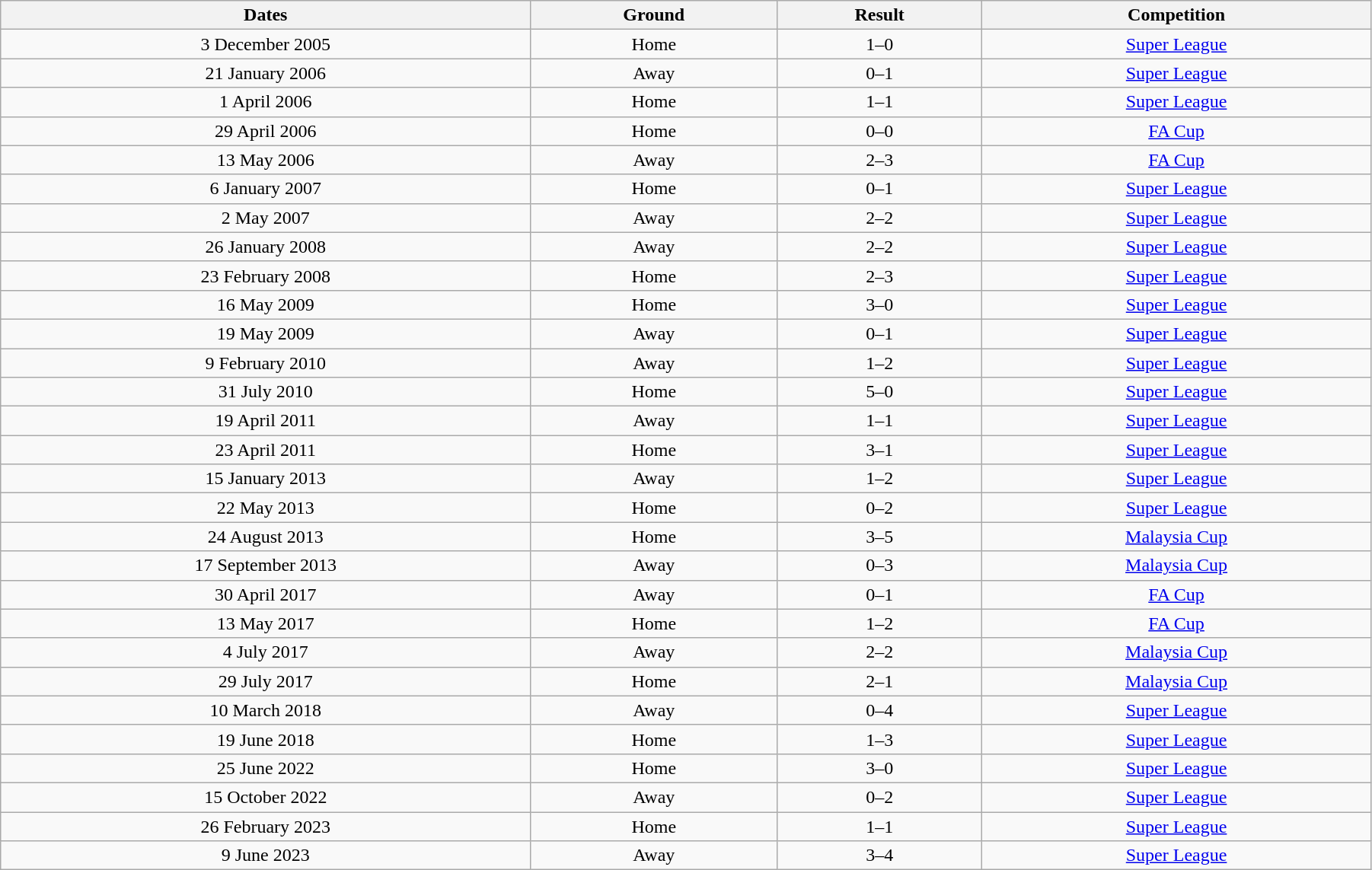<table class="wikitable" style="width:95%;text-align:center">
<tr>
<th>Dates</th>
<th>Ground</th>
<th>Result</th>
<th>Competition</th>
</tr>
<tr>
<td>3 December 2005</td>
<td>Home</td>
<td>1–0</td>
<td><a href='#'>Super League</a></td>
</tr>
<tr>
<td>21 January 2006</td>
<td>Away</td>
<td>0–1</td>
<td><a href='#'>Super League</a></td>
</tr>
<tr>
<td>1 April 2006</td>
<td>Home</td>
<td>1–1</td>
<td><a href='#'>Super League</a></td>
</tr>
<tr>
<td>29 April 2006</td>
<td>Home</td>
<td>0–0</td>
<td><a href='#'>FA Cup</a></td>
</tr>
<tr>
<td>13 May 2006</td>
<td>Away</td>
<td>2–3</td>
<td><a href='#'>FA Cup</a></td>
</tr>
<tr>
<td>6 January 2007</td>
<td>Home</td>
<td>0–1</td>
<td><a href='#'>Super League</a></td>
</tr>
<tr>
<td>2 May 2007</td>
<td>Away</td>
<td>2–2</td>
<td><a href='#'>Super League</a></td>
</tr>
<tr>
<td>26 January 2008</td>
<td>Away</td>
<td>2–2</td>
<td><a href='#'>Super League</a></td>
</tr>
<tr>
<td>23 February 2008</td>
<td>Home</td>
<td>2–3</td>
<td><a href='#'>Super League</a></td>
</tr>
<tr>
<td>16 May 2009</td>
<td>Home</td>
<td>3–0</td>
<td><a href='#'>Super League</a></td>
</tr>
<tr>
<td>19 May 2009</td>
<td>Away</td>
<td>0–1</td>
<td><a href='#'>Super League</a></td>
</tr>
<tr>
<td>9 February 2010</td>
<td>Away</td>
<td>1–2</td>
<td><a href='#'>Super League</a></td>
</tr>
<tr>
<td>31 July 2010</td>
<td>Home</td>
<td>5–0</td>
<td><a href='#'>Super League</a></td>
</tr>
<tr>
<td>19 April 2011</td>
<td>Away</td>
<td>1–1</td>
<td><a href='#'>Super League</a></td>
</tr>
<tr>
<td>23 April 2011</td>
<td>Home</td>
<td>3–1</td>
<td><a href='#'>Super League</a></td>
</tr>
<tr>
<td>15 January 2013</td>
<td>Away</td>
<td>1–2</td>
<td><a href='#'>Super League</a></td>
</tr>
<tr>
<td>22 May 2013</td>
<td>Home</td>
<td>0–2</td>
<td><a href='#'>Super League</a></td>
</tr>
<tr>
<td>24 August 2013</td>
<td>Home</td>
<td>3–5</td>
<td><a href='#'>Malaysia Cup</a></td>
</tr>
<tr>
<td>17 September 2013</td>
<td>Away</td>
<td>0–3</td>
<td><a href='#'>Malaysia Cup</a></td>
</tr>
<tr>
<td>30 April 2017</td>
<td>Away</td>
<td>0–1</td>
<td><a href='#'>FA Cup</a></td>
</tr>
<tr>
<td>13 May 2017</td>
<td>Home</td>
<td>1–2</td>
<td><a href='#'>FA Cup</a></td>
</tr>
<tr>
<td>4 July 2017</td>
<td>Away</td>
<td>2–2</td>
<td><a href='#'>Malaysia Cup</a></td>
</tr>
<tr>
<td>29 July 2017</td>
<td>Home</td>
<td>2–1</td>
<td><a href='#'>Malaysia Cup</a></td>
</tr>
<tr>
<td>10 March 2018</td>
<td>Away</td>
<td>0–4</td>
<td><a href='#'>Super League</a></td>
</tr>
<tr>
<td>19 June 2018</td>
<td>Home</td>
<td>1–3</td>
<td><a href='#'>Super League</a></td>
</tr>
<tr>
<td>25 June 2022</td>
<td>Home</td>
<td>3–0</td>
<td><a href='#'>Super League</a></td>
</tr>
<tr>
<td>15 October 2022</td>
<td>Away</td>
<td>0–2</td>
<td><a href='#'>Super League</a></td>
</tr>
<tr>
<td>26 February 2023</td>
<td>Home</td>
<td>1–1</td>
<td><a href='#'>Super League</a></td>
</tr>
<tr>
<td>9 June 2023</td>
<td>Away</td>
<td>3–4</td>
<td><a href='#'>Super League</a></td>
</tr>
</table>
